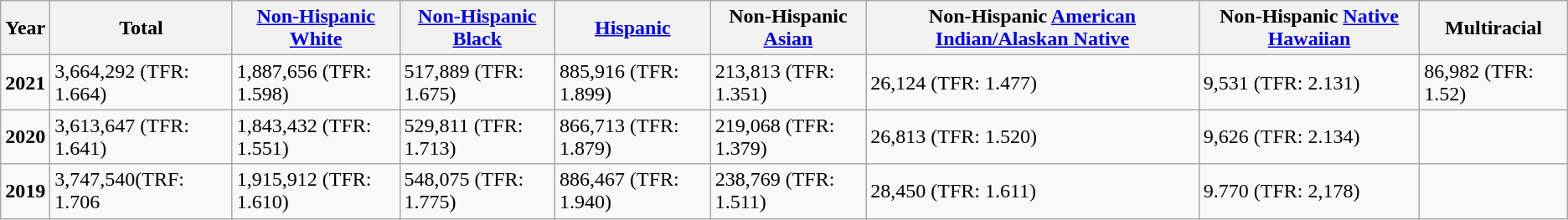<table class="wikitable">
<tr>
<th>Year</th>
<th>Total</th>
<th><a href='#'>Non-Hispanic White</a></th>
<th><a href='#'>Non-Hispanic Black</a></th>
<th><a href='#'>Hispanic</a></th>
<th>Non-Hispanic <a href='#'>Asian</a></th>
<th>Non-Hispanic <a href='#'>American Indian/Alaskan Native</a></th>
<th>Non-Hispanic <a href='#'>Native Hawaiian</a></th>
<th>Multiracial</th>
</tr>
<tr>
<td><strong>2021</strong></td>
<td>3,664,292 (TFR: 1.664)</td>
<td>1,887,656 (TFR: 1.598)</td>
<td>517,889 (TFR: 1.675)</td>
<td>885,916 (TFR: 1.899)</td>
<td>213,813 (TFR: 1.351)</td>
<td>26,124 (TFR: 1.477)</td>
<td>9,531 (TFR: 2.131)</td>
<td>86,982 (TFR: 1.52)</td>
</tr>
<tr>
<td><strong>2020</strong></td>
<td>3,613,647 (TFR: 1.641)</td>
<td>1,843,432 (TFR: 1.551)</td>
<td>529,811 (TFR: 1.713)</td>
<td>866,713 (TFR: 1.879)</td>
<td>219,068 (TFR: 1.379)</td>
<td>26,813 (TFR: 1.520)</td>
<td>9,626 (TFR: 2.134)</td>
<td></td>
</tr>
<tr>
<td><strong>2019</strong></td>
<td>3,747,540(TRF: 1.706</td>
<td>1,915,912 (TFR: 1.610)</td>
<td>548,075 (TFR: 1.775)</td>
<td>886,467 (TFR: 1.940)</td>
<td>238,769 (TFR: 1.511)</td>
<td>28,450 (TFR: 1.611)</td>
<td>9.770 (TFR: 2,178)</td>
<td></td>
</tr>
</table>
